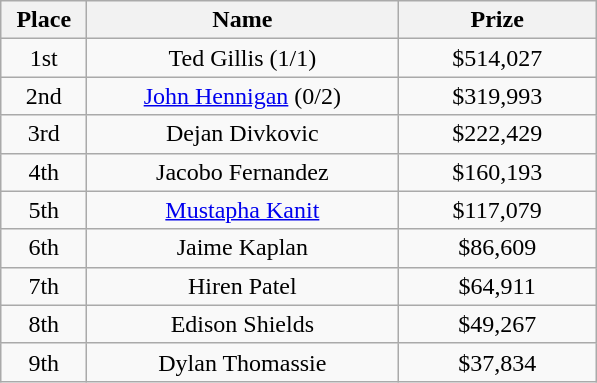<table class="wikitable">
<tr>
<th width="50">Place</th>
<th width="200">Name</th>
<th width="125">Prize</th>
</tr>
<tr>
<td align = "center">1st</td>
<td align = "center">Ted Gillis (1/1)</td>
<td align = "center">$514,027</td>
</tr>
<tr>
<td align = "center">2nd</td>
<td align = "center"><a href='#'>John Hennigan</a> (0/2)</td>
<td align = "center">$319,993</td>
</tr>
<tr>
<td align = "center">3rd</td>
<td align = "center">Dejan Divkovic</td>
<td align = "center">$222,429</td>
</tr>
<tr>
<td align = "center">4th</td>
<td align = "center">Jacobo Fernandez</td>
<td align = "center">$160,193</td>
</tr>
<tr>
<td align = "center">5th</td>
<td align = "center"><a href='#'>Mustapha Kanit</a></td>
<td align = "center">$117,079</td>
</tr>
<tr>
<td align = "center">6th</td>
<td align = "center">Jaime Kaplan</td>
<td align = "center">$86,609</td>
</tr>
<tr>
<td align = "center">7th</td>
<td align = "center">Hiren Patel</td>
<td align = "center">$64,911</td>
</tr>
<tr>
<td align = "center">8th</td>
<td align = "center">Edison Shields</td>
<td align = "center">$49,267</td>
</tr>
<tr>
<td align = "center">9th</td>
<td align = "center">Dylan Thomassie</td>
<td align = "center">$37,834</td>
</tr>
</table>
